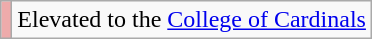<table class="wikitable plainrowheaders">
<tr>
<th scope="row" style="text-align:center; background:#eeabab"></th>
<td>Elevated to the <a href='#'>College of Cardinals</a></td>
</tr>
</table>
